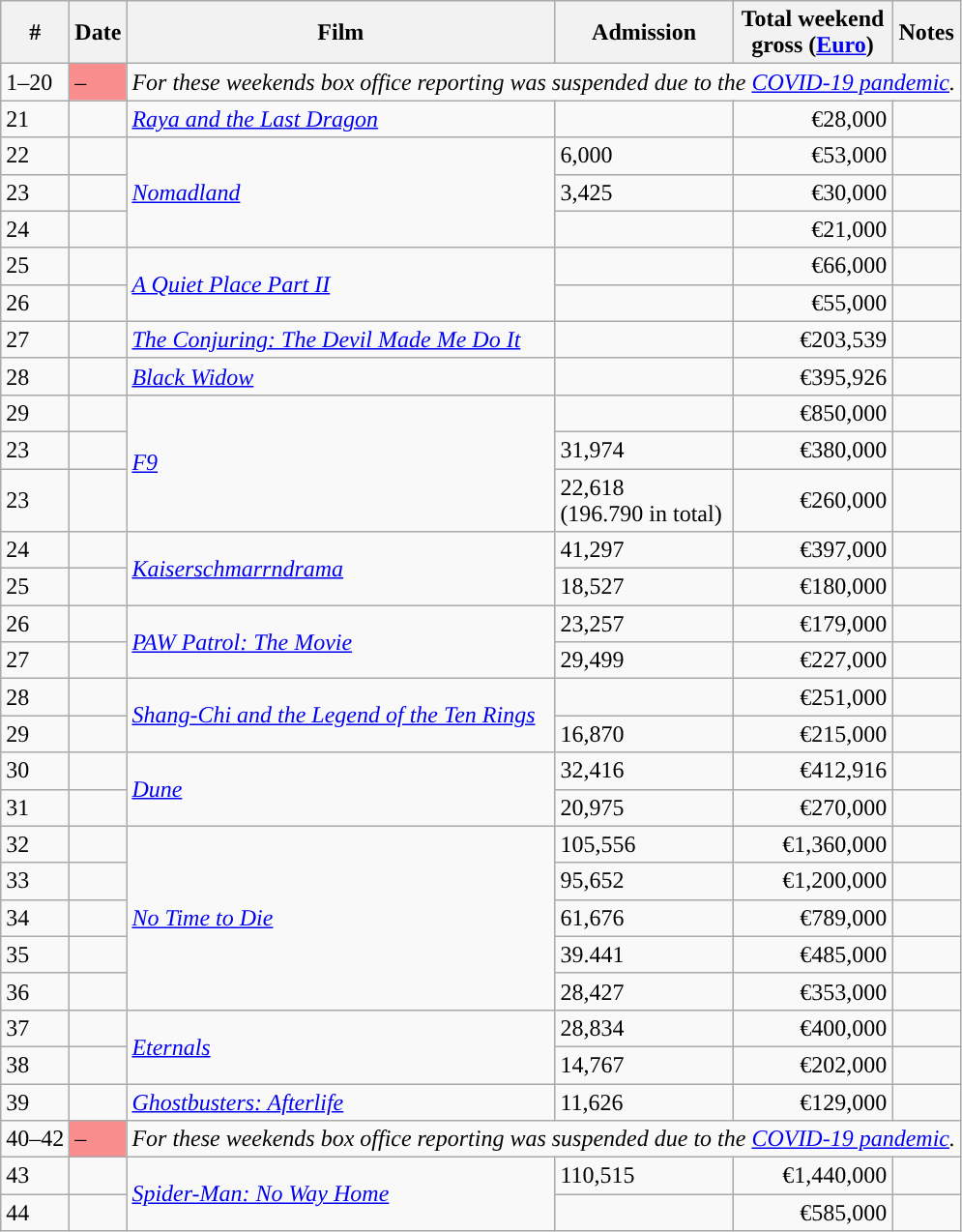<table class="wikitable sortable">
<tr>
<th>#</th>
<th>Date</th>
<th>Film</th>
<th>Admission</th>
<th>Total weekend<br>gross (<a href='#'>Euro</a>)</th>
<th>Notes</th>
</tr>
<tr>
<td>1–20</td>
<td style="background: #fa8e8e;"> – </td>
<td align="center" colspan="4"><em>For these weekends box office reporting was suspended due to the <a href='#'>COVID-19 pandemic</a>. </em></td>
</tr>
<tr>
<td>21</td>
<td></td>
<td><em><a href='#'>Raya and the Last Dragon</a></em></td>
<td></td>
<td style="text-align:right">€28,000</td>
<td></td>
</tr>
<tr>
<td>22</td>
<td></td>
<td rowspan="3"><em><a href='#'>Nomadland</a></em></td>
<td>6,000</td>
<td style="text-align:right">€53,000</td>
<td></td>
</tr>
<tr>
<td>23</td>
<td></td>
<td>3,425</td>
<td style="text-align:right">€30,000</td>
<td></td>
</tr>
<tr>
<td>24</td>
<td></td>
<td></td>
<td style="text-align:right">€21,000</td>
<td></td>
</tr>
<tr>
<td>25</td>
<td></td>
<td rowspan="2"><em><a href='#'>A Quiet Place Part II</a></em></td>
<td></td>
<td style="text-align:right">€66,000</td>
<td></td>
</tr>
<tr>
<td>26</td>
<td></td>
<td></td>
<td style="text-align:right">€55,000</td>
<td></td>
</tr>
<tr>
<td>27</td>
<td></td>
<td><em><a href='#'>The Conjuring: The Devil Made Me Do It</a></em></td>
<td></td>
<td style="text-align:right">€203,539</td>
<td></td>
</tr>
<tr>
<td>28</td>
<td></td>
<td><em><a href='#'>Black Widow</a></em></td>
<td></td>
<td style="text-align:right">€395,926</td>
<td></td>
</tr>
<tr>
<td>29</td>
<td></td>
<td rowspan="3"><em><a href='#'>F9</a></em></td>
<td></td>
<td style="text-align:right">€850,000</td>
<td></td>
</tr>
<tr>
<td>23</td>
<td></td>
<td>31,974</td>
<td style="text-align:right">€380,000</td>
<td></td>
</tr>
<tr>
<td>23</td>
<td></td>
<td>22,618<br>(196.790 in total)</td>
<td style="text-align:right">€260,000</td>
<td></td>
</tr>
<tr>
<td>24</td>
<td></td>
<td rowspan="2"><em><a href='#'>Kaiserschmarrndrama</a></em></td>
<td>41,297</td>
<td style="text-align:right">€397,000</td>
<td></td>
</tr>
<tr>
<td>25</td>
<td></td>
<td>18,527</td>
<td style="text-align:right">€180,000</td>
<td></td>
</tr>
<tr>
<td>26</td>
<td></td>
<td rowspan="2"><em><a href='#'>PAW Patrol: The Movie</a></em></td>
<td>23,257</td>
<td style="text-align:right">€179,000</td>
<td></td>
</tr>
<tr>
<td>27</td>
<td></td>
<td>29,499</td>
<td style="text-align:right">€227,000</td>
<td></td>
</tr>
<tr>
<td>28</td>
<td></td>
<td rowspan="2"><em><a href='#'>Shang-Chi and the Legend of the Ten Rings</a></em></td>
<td></td>
<td style="text-align:right">€251,000</td>
<td></td>
</tr>
<tr>
<td>29</td>
<td></td>
<td>16,870</td>
<td style="text-align:right">€215,000</td>
<td></td>
</tr>
<tr>
<td>30</td>
<td></td>
<td rowspan="2"><em><a href='#'>Dune</a></em></td>
<td>32,416</td>
<td style="text-align:right">€412,916</td>
<td></td>
</tr>
<tr>
<td>31</td>
<td></td>
<td>20,975</td>
<td style="text-align:right">€270,000</td>
<td></td>
</tr>
<tr>
<td>32</td>
<td></td>
<td rowspan="5"><em><a href='#'>No Time to Die</a></em></td>
<td>105,556</td>
<td style="text-align:right">€1,360,000</td>
<td></td>
</tr>
<tr>
<td>33</td>
<td></td>
<td>95,652</td>
<td style="text-align:right">€1,200,000</td>
<td></td>
</tr>
<tr>
<td>34</td>
<td></td>
<td>61,676</td>
<td style="text-align:right">€789,000</td>
<td></td>
</tr>
<tr>
<td>35</td>
<td></td>
<td>39.441</td>
<td style="text-align:right">€485,000</td>
<td></td>
</tr>
<tr>
<td>36</td>
<td></td>
<td>28,427</td>
<td style="text-align:right">€353,000</td>
<td></td>
</tr>
<tr>
<td>37</td>
<td></td>
<td rowspan="2"><em><a href='#'>Eternals</a></em></td>
<td>28,834</td>
<td style="text-align:right">€400,000</td>
<td></td>
</tr>
<tr>
<td>38</td>
<td></td>
<td>14,767</td>
<td style="text-align:right">€202,000</td>
<td></td>
</tr>
<tr>
<td>39</td>
<td></td>
<td rowspan="1"><em><a href='#'>Ghostbusters: Afterlife</a></em></td>
<td>11,626</td>
<td style="text-align:right">€129,000</td>
<td></td>
</tr>
<tr>
<td>40–42</td>
<td style="background: #fa8e8e;"> – </td>
<td align="center" colspan="4"><em>For these weekends box office reporting was suspended due to the <a href='#'>COVID-19 pandemic</a>. </em></td>
</tr>
<tr>
<td>43</td>
<td></td>
<td rowspan="2"><em><a href='#'>Spider-Man: No Way Home</a></em></td>
<td>110,515</td>
<td style="text-align:right">€1,440,000</td>
<td></td>
</tr>
<tr>
<td>44</td>
<td></td>
<td></td>
<td style="text-align:right">€585,000</td>
<td></td>
</tr>
</table>
